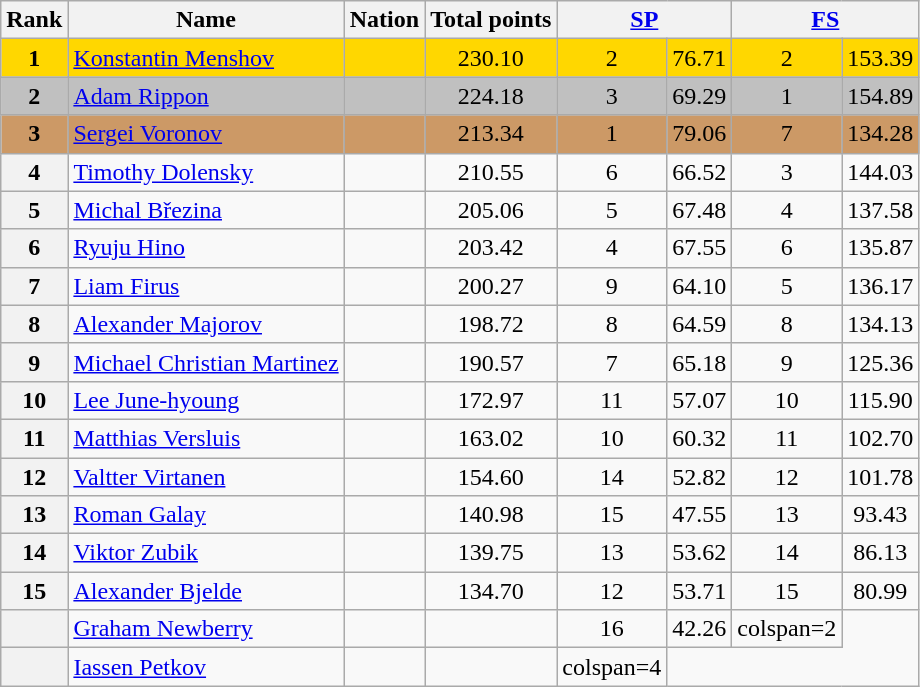<table class="wikitable sortable">
<tr>
<th>Rank</th>
<th>Name</th>
<th>Nation</th>
<th>Total points</th>
<th colspan="2" width="80px"><a href='#'>SP</a></th>
<th colspan="2" width="80px"><a href='#'>FS</a></th>
</tr>
<tr bgcolor="gold">
<td align="center"><strong>1</strong></td>
<td><a href='#'>Konstantin Menshov</a></td>
<td></td>
<td align="center">230.10</td>
<td align="center">2</td>
<td align="center">76.71</td>
<td align="center">2</td>
<td align="center">153.39</td>
</tr>
<tr bgcolor="silver">
<td align="center"><strong>2</strong></td>
<td><a href='#'>Adam Rippon</a></td>
<td></td>
<td align="center">224.18</td>
<td align="center">3</td>
<td align="center">69.29</td>
<td align="center">1</td>
<td align="center">154.89</td>
</tr>
<tr bgcolor="cc9966">
<td align="center"><strong>3</strong></td>
<td><a href='#'>Sergei Voronov</a></td>
<td></td>
<td align="center">213.34</td>
<td align="center">1</td>
<td align="center">79.06</td>
<td align="center">7</td>
<td align="center">134.28</td>
</tr>
<tr>
<th>4</th>
<td><a href='#'>Timothy Dolensky</a></td>
<td></td>
<td align="center">210.55</td>
<td align="center">6</td>
<td align="center">66.52</td>
<td align="center">3</td>
<td align="center">144.03</td>
</tr>
<tr>
<th>5</th>
<td><a href='#'>Michal Březina</a></td>
<td></td>
<td align="center">205.06</td>
<td align="center">5</td>
<td align="center">67.48</td>
<td align="center">4</td>
<td align="center">137.58</td>
</tr>
<tr>
<th>6</th>
<td><a href='#'>Ryuju Hino</a></td>
<td></td>
<td align="center">203.42</td>
<td align="center">4</td>
<td align="center">67.55</td>
<td align="center">6</td>
<td align="center">135.87</td>
</tr>
<tr>
<th>7</th>
<td><a href='#'>Liam Firus</a></td>
<td></td>
<td align="center">200.27</td>
<td align="center">9</td>
<td align="center">64.10</td>
<td align="center">5</td>
<td align="center">136.17</td>
</tr>
<tr>
<th>8</th>
<td><a href='#'>Alexander Majorov</a></td>
<td></td>
<td align="center">198.72</td>
<td align="center">8</td>
<td align="center">64.59</td>
<td align="center">8</td>
<td align="center">134.13</td>
</tr>
<tr>
<th>9</th>
<td><a href='#'>Michael Christian Martinez</a></td>
<td></td>
<td align="center">190.57</td>
<td align="center">7</td>
<td align="center">65.18</td>
<td align="center">9</td>
<td align="center">125.36</td>
</tr>
<tr>
<th>10</th>
<td><a href='#'>Lee June-hyoung</a></td>
<td></td>
<td align="center">172.97</td>
<td align="center">11</td>
<td align="center">57.07</td>
<td align="center">10</td>
<td align="center">115.90</td>
</tr>
<tr>
<th>11</th>
<td><a href='#'>Matthias Versluis</a></td>
<td></td>
<td align="center">163.02</td>
<td align="center">10</td>
<td align="center">60.32</td>
<td align="center">11</td>
<td align="center">102.70</td>
</tr>
<tr>
<th>12</th>
<td><a href='#'>Valtter Virtanen</a></td>
<td></td>
<td align="center">154.60</td>
<td align="center">14</td>
<td align="center">52.82</td>
<td align="center">12</td>
<td align="center">101.78</td>
</tr>
<tr>
<th>13</th>
<td><a href='#'>Roman Galay</a></td>
<td></td>
<td align="center">140.98</td>
<td align="center">15</td>
<td align="center">47.55</td>
<td align="center">13</td>
<td align="center">93.43</td>
</tr>
<tr>
<th>14</th>
<td><a href='#'>Viktor Zubik</a></td>
<td></td>
<td align="center">139.75</td>
<td align="center">13</td>
<td align="center">53.62</td>
<td align="center">14</td>
<td align="center">86.13</td>
</tr>
<tr>
<th>15</th>
<td><a href='#'>Alexander Bjelde</a></td>
<td></td>
<td align="center">134.70</td>
<td align="center">12</td>
<td align="center">53.71</td>
<td align="center">15</td>
<td align="center">80.99</td>
</tr>
<tr>
<th></th>
<td><a href='#'>Graham Newberry</a></td>
<td></td>
<td></td>
<td align="center">16</td>
<td align="center">42.26</td>
<td>colspan=2 </td>
</tr>
<tr>
<th></th>
<td><a href='#'>Iassen Petkov</a></td>
<td></td>
<td></td>
<td>colspan=4 </td>
</tr>
</table>
